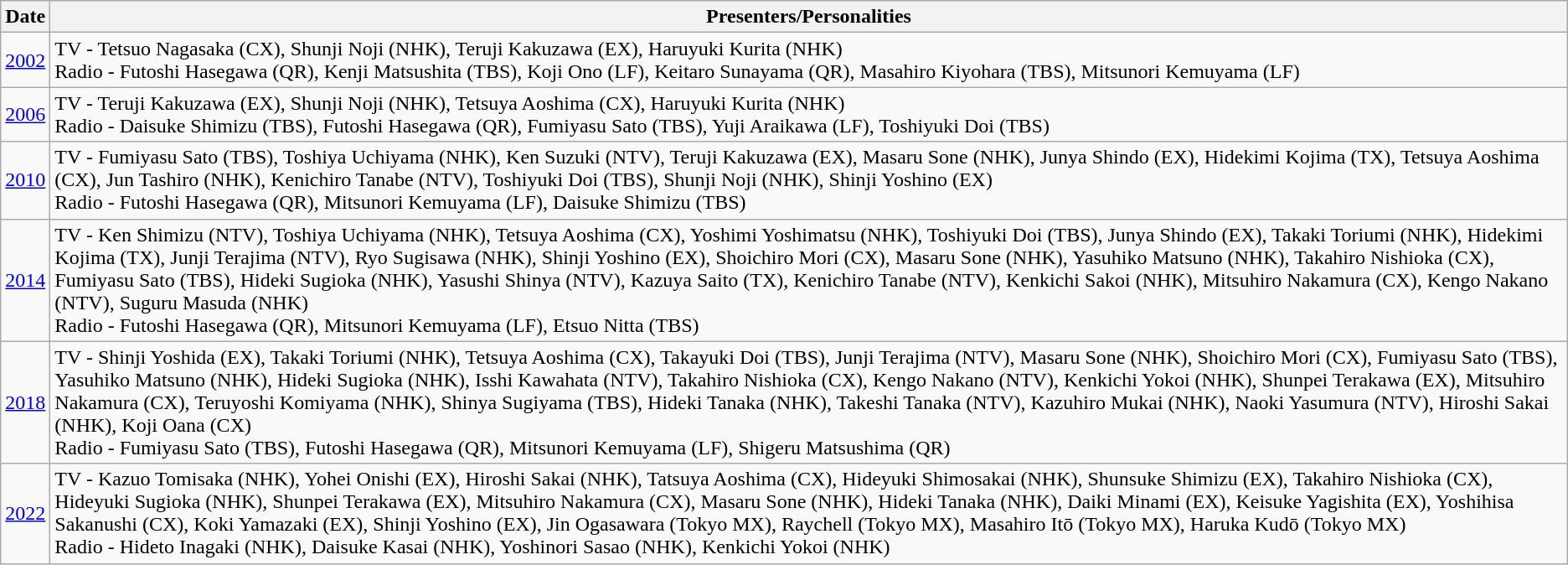<table class="wikitable">
<tr>
<th>Date</th>
<th>Presenters/Personalities</th>
</tr>
<tr>
<td><a href='#'>2002</a></td>
<td>TV - Tetsuo Nagasaka (CX), Shunji Noji (NHK), Teruji Kakuzawa (EX), Haruyuki Kurita (NHK)<br>Radio - Futoshi Hasegawa (QR), Kenji Matsushita (TBS), Koji Ono (LF), Keitaro Sunayama (QR), Masahiro Kiyohara (TBS), Mitsunori Kemuyama (LF)</td>
</tr>
<tr>
<td><a href='#'>2006</a></td>
<td>TV - Teruji Kakuzawa (EX), Shunji Noji (NHK), Tetsuya Aoshima (CX), Haruyuki Kurita (NHK)<br>Radio - Daisuke Shimizu (TBS), Futoshi Hasegawa (QR), Fumiyasu Sato (TBS), Yuji Araikawa (LF), Toshiyuki Doi (TBS)</td>
</tr>
<tr>
<td><a href='#'>2010</a></td>
<td>TV - Fumiyasu Sato (TBS), Toshiya Uchiyama (NHK), Ken Suzuki (NTV), Teruji Kakuzawa (EX), Masaru Sone (NHK), Junya Shindo (EX), Hidekimi Kojima (TX), Tetsuya Aoshima (CX), Jun Tashiro (NHK), Kenichiro Tanabe (NTV), Toshiyuki Doi (TBS), Shunji Noji (NHK), Shinji Yoshino (EX)<br>Radio - Futoshi Hasegawa (QR), Mitsunori Kemuyama (LF), Daisuke Shimizu (TBS)</td>
</tr>
<tr>
<td><a href='#'>2014</a></td>
<td>TV - Ken Shimizu (NTV), Toshiya Uchiyama (NHK), Tetsuya Aoshima (CX), Yoshimi Yoshimatsu (NHK), Toshiyuki Doi (TBS), Junya Shindo (EX), Takaki Toriumi (NHK), Hidekimi Kojima (TX), Junji Terajima (NTV), Ryo Sugisawa (NHK), Shinji Yoshino (EX), Shoichiro Mori (CX), Masaru Sone (NHK), Yasuhiko Matsuno (NHK), Takahiro Nishioka (CX), Fumiyasu Sato (TBS), Hideki Sugioka (NHK), Yasushi Shinya (NTV), Kazuya Saito (TX), Kenichiro Tanabe (NTV), Kenkichi Sakoi (NHK), Mitsuhiro Nakamura (CX), Kengo Nakano (NTV), Suguru Masuda (NHK)<br>Radio - Futoshi Hasegawa (QR), Mitsunori Kemuyama (LF), Etsuo Nitta (TBS)</td>
</tr>
<tr>
<td><a href='#'>2018</a></td>
<td>TV - Shinji Yoshida (EX), Takaki Toriumi (NHK), Tetsuya Aoshima (CX), Takayuki Doi (TBS), Junji Terajima (NTV), Masaru Sone (NHK), Shoichiro Mori (CX), Fumiyasu Sato (TBS), Yasuhiko Matsuno (NHK), Hideki Sugioka (NHK), Isshi Kawahata (NTV), Takahiro Nishioka (CX), Kengo Nakano (NTV), Kenkichi Yokoi (NHK), Shunpei Terakawa (EX), Mitsuhiro Nakamura (CX), Teruyoshi Komiyama (NHK), Shinya Sugiyama (TBS), Hideki Tanaka (NHK), Takeshi Tanaka (NTV), Kazuhiro Mukai (NHK), Naoki Yasumura (NTV), Hiroshi Sakai (NHK), Koji Oana (CX)<br>Radio - Fumiyasu Sato (TBS), Futoshi Hasegawa (QR), Mitsunori Kemuyama (LF), Shigeru Matsushima (QR)</td>
</tr>
<tr>
<td><a href='#'>2022</a></td>
<td>TV - Kazuo Tomisaka (NHK), Yohei Onishi (EX), Hiroshi Sakai (NHK), Tatsuya Aoshima (CX), Hideyuki Shimosakai (NHK), Shunsuke Shimizu (EX), Takahiro Nishioka (CX), Hideyuki Sugioka (NHK), Shunpei Terakawa (EX), Mitsuhiro Nakamura (CX), Masaru Sone (NHK), Hideki Tanaka (NHK), Daiki Minami (EX), Keisuke Yagishita (EX), Yoshihisa Sakanushi (CX), Koki Yamazaki (EX), Shinji Yoshino (EX), Jin Ogasawara (Tokyo MX), Raychell (Tokyo MX), Masahiro Itō (Tokyo MX), Haruka Kudō (Tokyo MX)<br>Radio - Hideto Inagaki (NHK), Daisuke Kasai (NHK), Yoshinori Sasao (NHK), Kenkichi Yokoi (NHK)</td>
</tr>
</table>
